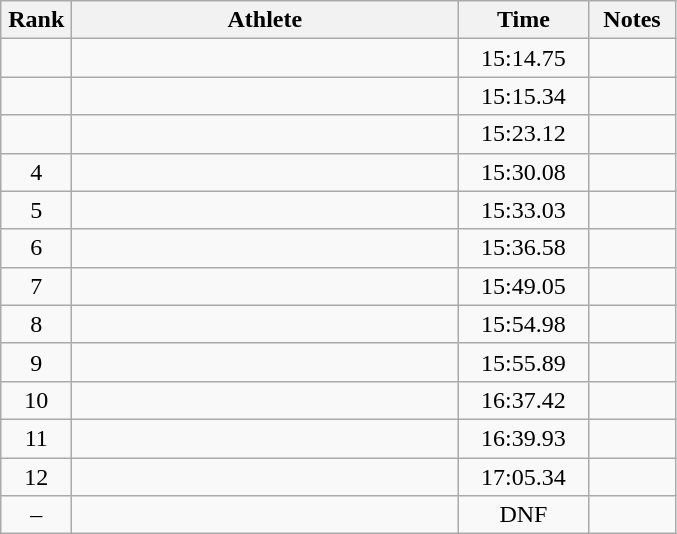<table class="wikitable" style="text-align:center">
<tr>
<th width=40>Rank</th>
<th width=250>Athlete</th>
<th width=80>Time</th>
<th width=50>Notes</th>
</tr>
<tr>
<td></td>
<td align=left></td>
<td>15:14.75</td>
<td></td>
</tr>
<tr>
<td></td>
<td align=left></td>
<td>15:15.34</td>
<td></td>
</tr>
<tr>
<td></td>
<td align=left></td>
<td>15:23.12</td>
<td></td>
</tr>
<tr>
<td>4</td>
<td align=left></td>
<td>15:30.08</td>
<td></td>
</tr>
<tr>
<td>5</td>
<td align=left></td>
<td>15:33.03</td>
<td></td>
</tr>
<tr>
<td>6</td>
<td align=left></td>
<td>15:36.58</td>
<td></td>
</tr>
<tr>
<td>7</td>
<td align=left></td>
<td>15:49.05</td>
<td></td>
</tr>
<tr>
<td>8</td>
<td align=left></td>
<td>15:54.98</td>
<td></td>
</tr>
<tr>
<td>9</td>
<td align=left></td>
<td>15:55.89</td>
<td></td>
</tr>
<tr>
<td>10</td>
<td align=left></td>
<td>16:37.42</td>
<td></td>
</tr>
<tr>
<td>11</td>
<td align=left></td>
<td>16:39.93</td>
<td></td>
</tr>
<tr>
<td>12</td>
<td align=left></td>
<td>17:05.34</td>
<td></td>
</tr>
<tr>
<td>–</td>
<td align=left></td>
<td>DNF</td>
<td></td>
</tr>
</table>
